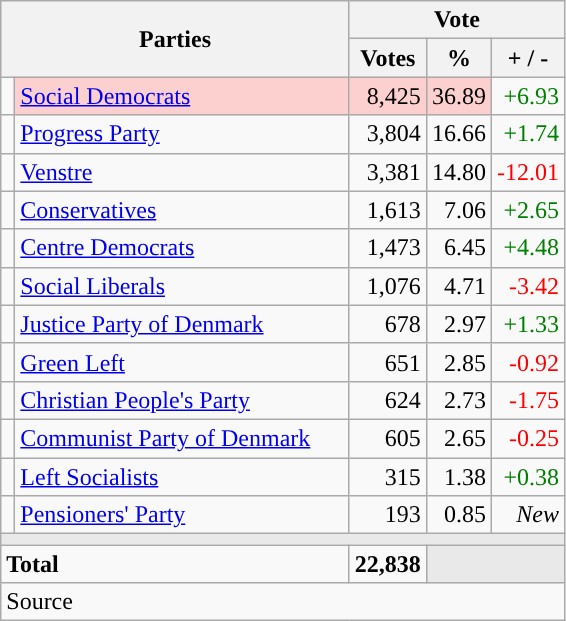<table class="wikitable" style="text-align:right;">
<tr>
<th style="text-align:centre;" rowspan="2" colspan="2" width="225">Parties</th>
<th colspan="3">Vote</th>
</tr>
<tr>
<th width="15">Votes</th>
<th width="15">%</th>
<th width="15">+ / -</th>
</tr>
<tr>
<td width="2" style="color:inherit;background:"></td>
<td bgcolor=#fbd0ce  align="left"><a href='#'>Social Democrats</a></td>
<td bgcolor=#fbd0ce>8,425</td>
<td bgcolor=#fbd0ce>36.89</td>
<td style=color:green;>+6.93</td>
</tr>
<tr>
<td width="2" style="color:inherit;background:"></td>
<td align="left"><a href='#'>Progress Party</a></td>
<td>3,804</td>
<td>16.66</td>
<td style=color:green;>+1.74</td>
</tr>
<tr>
<td width="2" style="color:inherit;background:"></td>
<td align="left"><a href='#'>Venstre</a></td>
<td>3,381</td>
<td>14.80</td>
<td style=color:red;>-12.01</td>
</tr>
<tr>
<td width="2" style="color:inherit;background:"></td>
<td align="left"><a href='#'>Conservatives</a></td>
<td>1,613</td>
<td>7.06</td>
<td style=color:green;>+2.65</td>
</tr>
<tr>
<td width="2" style="color:inherit;background:"></td>
<td align="left"><a href='#'>Centre Democrats</a></td>
<td>1,473</td>
<td>6.45</td>
<td style=color:green;>+4.48</td>
</tr>
<tr>
<td width="2" style="color:inherit;background:"></td>
<td align="left"><a href='#'>Social Liberals</a></td>
<td>1,076</td>
<td>4.71</td>
<td style=color:red;>-3.42</td>
</tr>
<tr>
<td width="2" style="color:inherit;background:"></td>
<td align="left"><a href='#'>Justice Party of Denmark</a></td>
<td>678</td>
<td>2.97</td>
<td style=color:green;>+1.33</td>
</tr>
<tr>
<td width="2" style="color:inherit;background:"></td>
<td align="left"><a href='#'>Green Left</a></td>
<td>651</td>
<td>2.85</td>
<td style=color:red;>-0.92</td>
</tr>
<tr>
<td width="2" style="color:inherit;background:"></td>
<td align="left"><a href='#'>Christian People's Party</a></td>
<td>624</td>
<td>2.73</td>
<td style=color:red;>-1.75</td>
</tr>
<tr>
<td width="2" style="color:inherit;background:"></td>
<td align="left"><a href='#'>Communist Party of Denmark</a></td>
<td>605</td>
<td>2.65</td>
<td style=color:red;>-0.25</td>
</tr>
<tr>
<td width="2" style="color:inherit;background:"></td>
<td align="left"><a href='#'>Left Socialists</a></td>
<td>315</td>
<td>1.38</td>
<td style=color:green;>+0.38</td>
</tr>
<tr>
<td width="2" style="color:inherit;background:"></td>
<td align="left"><a href='#'>Pensioners' Party</a></td>
<td>193</td>
<td>0.85</td>
<td><em>New</em></td>
</tr>
<tr>
<td colspan="7" bgcolor="#E9E9E9"></td>
</tr>
<tr>
<td align="left" colspan="2"><strong>Total</strong></td>
<td><strong>22,838</strong></td>
<td bgcolor="#E9E9E9" colspan="2"></td>
</tr>
<tr>
<td align="left" colspan="6">Source</td>
</tr>
</table>
